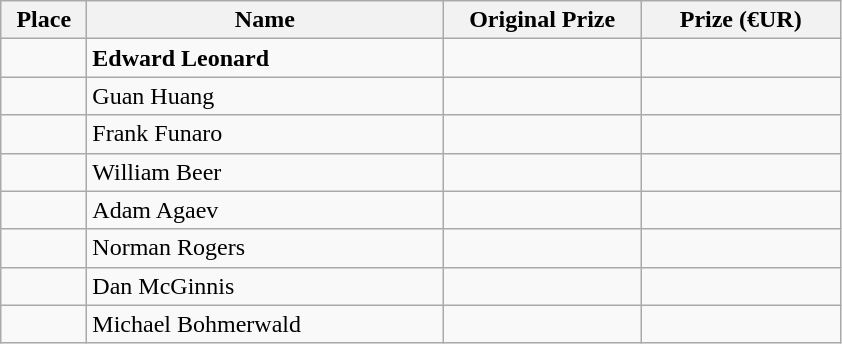<table class="wikitable">
<tr>
<th width="50">Place</th>
<th width="230">Name</th>
<th width="125">Original Prize</th>
<th width="125">Prize (€UR)</th>
</tr>
<tr>
<td></td>
<td> <strong>Edward Leonard</strong></td>
<td></td>
<td></td>
</tr>
<tr>
<td></td>
<td> Guan Huang</td>
<td></td>
<td></td>
</tr>
<tr>
<td></td>
<td> Frank Funaro</td>
<td></td>
<td></td>
</tr>
<tr>
<td></td>
<td> William Beer</td>
<td></td>
<td></td>
</tr>
<tr>
<td></td>
<td> Adam Agaev</td>
<td></td>
<td></td>
</tr>
<tr>
<td></td>
<td> Norman Rogers</td>
<td></td>
<td></td>
</tr>
<tr>
<td></td>
<td> Dan McGinnis</td>
<td></td>
<td></td>
</tr>
<tr>
<td></td>
<td> Michael Bohmerwald</td>
<td></td>
<td></td>
</tr>
</table>
